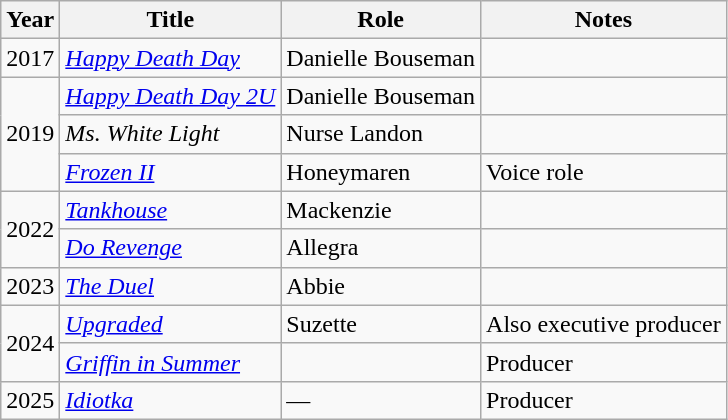<table class="wikitable sortable">
<tr>
<th>Year</th>
<th>Title</th>
<th>Role</th>
<th class="unsortable">Notes</th>
</tr>
<tr>
<td>2017</td>
<td><em><a href='#'>Happy Death Day</a></em></td>
<td>Danielle Bouseman</td>
<td></td>
</tr>
<tr>
<td rowspan=3>2019</td>
<td><em><a href='#'>Happy Death Day 2U</a></em></td>
<td>Danielle Bouseman</td>
<td></td>
</tr>
<tr>
<td><em>Ms. White Light</em></td>
<td>Nurse Landon</td>
<td></td>
</tr>
<tr>
<td><em><a href='#'>Frozen II</a></em></td>
<td>Honeymaren</td>
<td>Voice role</td>
</tr>
<tr>
<td rowspan=2>2022</td>
<td><em><a href='#'>Tankhouse</a></em></td>
<td>Mackenzie</td>
<td></td>
</tr>
<tr>
<td><em><a href='#'>Do Revenge</a></em></td>
<td>Allegra</td>
<td></td>
</tr>
<tr>
<td>2023</td>
<td data-sort-value="Duel, The"><em><a href='#'>The Duel</a></em></td>
<td>Abbie</td>
<td></td>
</tr>
<tr>
<td rowspan="2">2024</td>
<td><em><a href='#'>Upgraded</a></em></td>
<td>Suzette</td>
<td>Also executive producer</td>
</tr>
<tr>
<td><em><a href='#'>Griffin in Summer</a></em></td>
<td></td>
<td>Producer</td>
</tr>
<tr>
<td>2025</td>
<td><em><a href='#'>Idiotka</a></em></td>
<td>—</td>
<td>Producer</td>
</tr>
</table>
